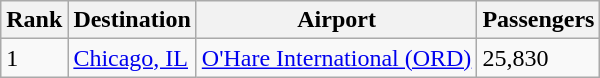<table class="wikitable">
<tr>
<th>Rank</th>
<th>Destination</th>
<th>Airport</th>
<th>Passengers</th>
</tr>
<tr>
<td>1</td>
<td><a href='#'>Chicago, IL</a></td>
<td><a href='#'>O'Hare International (ORD)</a></td>
<td>25,830</td>
</tr>
</table>
